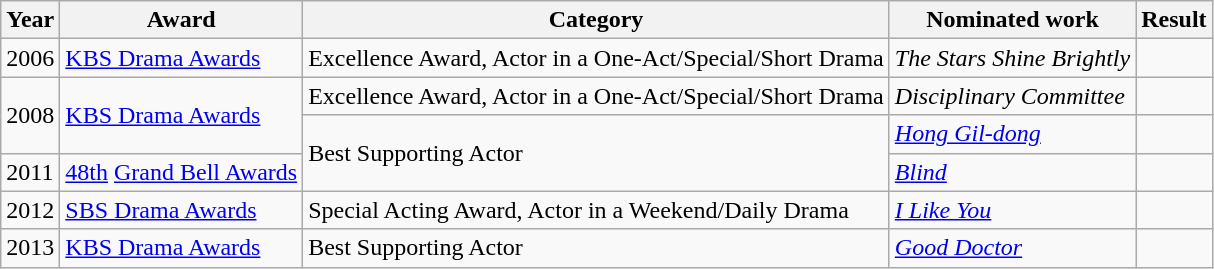<table class="wikitable">
<tr>
<th>Year</th>
<th>Award</th>
<th>Category</th>
<th>Nominated work</th>
<th>Result</th>
</tr>
<tr>
<td>2006</td>
<td><a href='#'>KBS Drama Awards</a></td>
<td>Excellence Award, Actor in a One-Act/Special/Short Drama</td>
<td><em>The Stars Shine Brightly</em></td>
<td></td>
</tr>
<tr>
<td rowspan=2>2008</td>
<td rowspan=2><a href='#'>KBS Drama Awards</a></td>
<td>Excellence Award, Actor in a One-Act/Special/Short Drama</td>
<td><em>Disciplinary Committee</em></td>
<td></td>
</tr>
<tr>
<td rowspan="2">Best Supporting Actor</td>
<td><em><a href='#'>Hong Gil-dong</a></em></td>
<td></td>
</tr>
<tr>
<td>2011</td>
<td><a href='#'>48th</a> <a href='#'>Grand Bell Awards</a></td>
<td><em><a href='#'>Blind</a></em></td>
<td></td>
</tr>
<tr>
<td>2012</td>
<td><a href='#'>SBS Drama Awards</a></td>
<td>Special Acting Award, Actor in a Weekend/Daily Drama</td>
<td><em><a href='#'>I Like You</a></em></td>
<td></td>
</tr>
<tr>
<td>2013</td>
<td><a href='#'>KBS Drama Awards</a></td>
<td>Best Supporting Actor</td>
<td><em><a href='#'>Good Doctor</a></em></td>
<td></td>
</tr>
</table>
